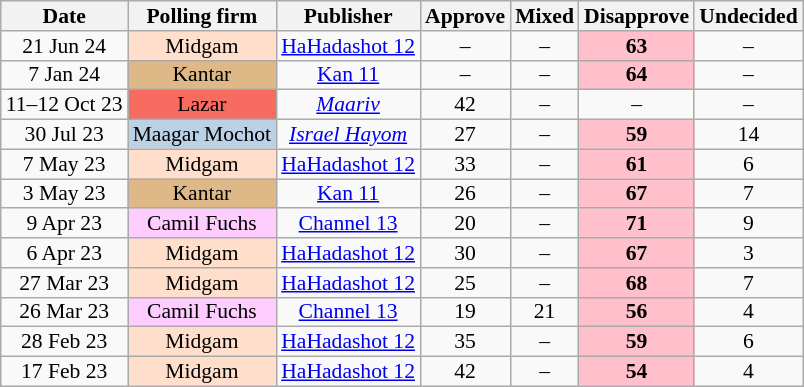<table class="wikitable sortable" style="text-align:center; font-size:90%; line-height:13px">
<tr>
<th>Date</th>
<th>Polling firm</th>
<th>Publisher</th>
<th>Approve</th>
<th>Mixed</th>
<th>Disapprove</th>
<th>Undecided</th>
</tr>
<tr>
<td data-sort-value=2024-06-21>21 Jun 24</td>
<td style=background:#FFDFCC>Midgam</td>
<td><a href='#'>HaHadashot 12</a></td>
<td>–</td>
<td>–</td>
<td style=background:pink><strong>63</strong></td>
<td>–</td>
</tr>
<tr>
<td data-sort-value=2024-01-07>7 Jan 24</td>
<td style=background:burlywood>Kantar</td>
<td><a href='#'>Kan 11</a></td>
<td>–</td>
<td>–</td>
<td style=background:pink><strong>64</strong></td>
<td>–</td>
</tr>
<tr>
<td data-sort-value=2023-10-12>11–12 Oct 23</td>
<td style=background:#F86B61>Lazar</td>
<td><em><a href='#'>Maariv</a></em></td>
<td>42</td>
<td>–</td>
<td>–</td>
<td>–</td>
</tr>
<tr>
<td data-sort-value=2023-07-30>30 Jul 23</td>
<td style=background:#BAD1E6>Maagar Mochot</td>
<td><em><a href='#'>Israel Hayom</a></em></td>
<td>27</td>
<td>–</td>
<td style=background:pink><strong>59</strong></td>
<td>14</td>
</tr>
<tr>
<td data-sort-value=2023-05-07>7 May 23</td>
<td style=background:#FFDFCC>Midgam</td>
<td><a href='#'>HaHadashot 12</a></td>
<td>33</td>
<td>–</td>
<td style=background:pink><strong>61</strong></td>
<td>6</td>
</tr>
<tr>
<td data-sort-value=2023-05-03>3 May 23</td>
<td style=background:burlywood>Kantar</td>
<td><a href='#'>Kan 11</a></td>
<td>26</td>
<td>–</td>
<td style=background:pink><strong>67</strong></td>
<td>7</td>
</tr>
<tr>
<td data-sort-value=2023-04-09>9 Apr 23</td>
<td style=background:#FFCCFF>Camil Fuchs</td>
<td><a href='#'>Channel 13</a></td>
<td>20</td>
<td>–</td>
<td style=background:pink><strong>71</strong></td>
<td>9</td>
</tr>
<tr>
<td data-sort-value=2023-04-06>6 Apr 23</td>
<td style=background:#FFDFCC>Midgam</td>
<td><a href='#'>HaHadashot 12</a></td>
<td>30</td>
<td>–</td>
<td style=background:pink><strong>67</strong></td>
<td>3</td>
</tr>
<tr>
<td data-sort-value=2023-03-27>27 Mar 23</td>
<td style=background:#FFDFCC>Midgam</td>
<td><a href='#'>HaHadashot 12</a></td>
<td>25</td>
<td>–</td>
<td style=background:pink><strong>68</strong></td>
<td>7</td>
</tr>
<tr>
<td data-sort-value=2023-03-26>26 Mar 23</td>
<td style=background:#FFCCFF>Camil Fuchs</td>
<td><a href='#'>Channel 13</a></td>
<td>19</td>
<td>21</td>
<td style=background:pink><strong>56</strong></td>
<td>4</td>
</tr>
<tr>
<td data-sort-value=2023-02-28>28 Feb 23</td>
<td style=background:#FFDFCC>Midgam</td>
<td><a href='#'>HaHadashot 12</a></td>
<td>35</td>
<td>–</td>
<td style=background:pink><strong>59</strong></td>
<td>6</td>
</tr>
<tr>
<td data-sort-value=2023-02-17>17 Feb 23</td>
<td style=background:#FFDFCC>Midgam</td>
<td><a href='#'>HaHadashot 12</a></td>
<td>42</td>
<td>–</td>
<td style=background:pink><strong>54</strong></td>
<td>4</td>
</tr>
</table>
